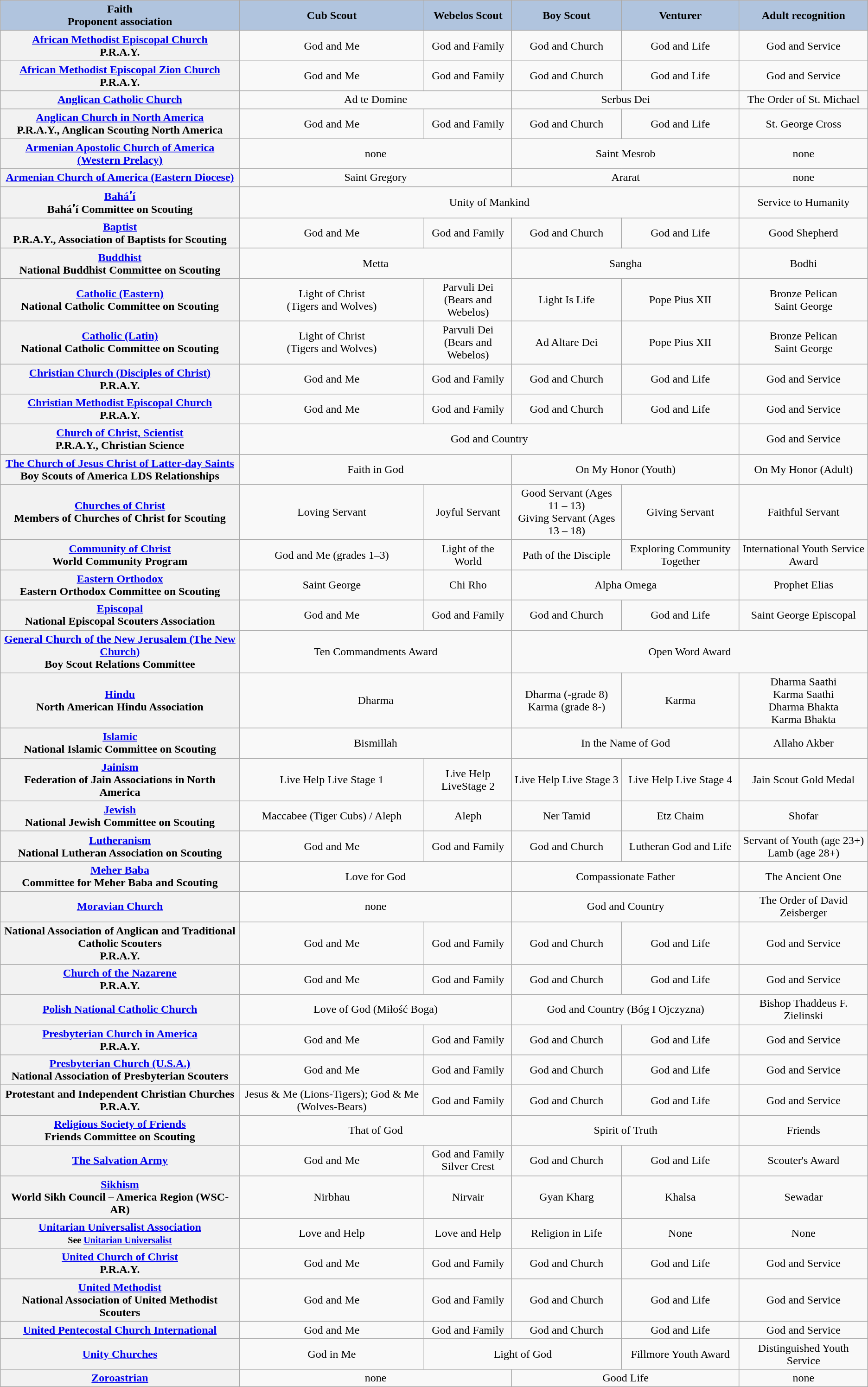<table class="wikitable plainrowheaders" style="text-align: center; vertical-align: top;">
<tr>
<th style="background: lightsteelblue;">Faith<br>Proponent association</th>
<th style="background: lightsteelblue;">Cub Scout</th>
<th style="background: lightsteelblue;">Webelos Scout</th>
<th style="background: lightsteelblue;">Boy Scout</th>
<th style="background: lightsteelblue;">Venturer</th>
<th style="background: lightsteelblue;">Adult recognition</th>
</tr>
<tr>
<th scope="row"><strong><a href='#'>African Methodist Episcopal Church</a></strong><br>P.R.A.Y.</th>
<td>God and Me</td>
<td>God and Family</td>
<td>God and Church</td>
<td>God and Life</td>
<td>God and Service</td>
</tr>
<tr>
<th scope="row"><strong><a href='#'>African Methodist Episcopal Zion Church</a></strong><br>P.R.A.Y.</th>
<td>God and Me</td>
<td>God and Family</td>
<td>God and Church</td>
<td>God and Life</td>
<td>God and Service</td>
</tr>
<tr>
<th scope="row"><strong><a href='#'>Anglican Catholic Church</a></strong></th>
<td colspan="2">Ad te Domine</td>
<td colspan="2">Serbus Dei</td>
<td>The Order of St. Michael</td>
</tr>
<tr>
<th scope="row"><strong><a href='#'>Anglican Church in North America</a></strong><br>P.R.A.Y., Anglican Scouting North America</th>
<td>God and Me</td>
<td>God and Family</td>
<td>God and Church</td>
<td>God and Life</td>
<td>St. George Cross</td>
</tr>
<tr>
<th scope="row"><strong><a href='#'>Armenian Apostolic Church of America (Western Prelacy)</a></strong></th>
<td colspan="2">none</td>
<td colspan="2">Saint Mesrob</td>
<td>none</td>
</tr>
<tr>
<th scope="row"><strong><a href='#'>Armenian Church of America (Eastern Diocese)</a></strong></th>
<td colspan="2">Saint Gregory</td>
<td colspan="2">Ararat</td>
<td>none</td>
</tr>
<tr>
<th scope="row"><strong><a href='#'>Baháʼí</a></strong><br>Baháʼí Committee on Scouting</th>
<td colspan="4">Unity of Mankind</td>
<td>Service to Humanity</td>
</tr>
<tr>
<th scope="row"><strong><a href='#'>Baptist</a></strong><br>P.R.A.Y., Association of Baptists for Scouting</th>
<td>God and Me</td>
<td>God and Family</td>
<td>God and Church</td>
<td>God and Life</td>
<td>Good Shepherd</td>
</tr>
<tr>
<th scope="row"><strong><a href='#'>Buddhist</a></strong><br>National Buddhist Committee on Scouting</th>
<td colspan="2">Metta</td>
<td colspan="2">Sangha</td>
<td>Bodhi</td>
</tr>
<tr>
<th scope="row"><strong><a href='#'>Catholic (Eastern)</a></strong><br>National Catholic Committee on Scouting</th>
<td>Light of Christ<br>(Tigers and Wolves)</td>
<td>Parvuli Dei<br>(Bears and Webelos)</td>
<td>Light Is Life</td>
<td>Pope Pius XII</td>
<td>Bronze Pelican <br>Saint George</td>
</tr>
<tr>
<th scope="row"><strong><a href='#'>Catholic (Latin)</a></strong><br>National Catholic Committee on Scouting</th>
<td>Light of Christ<br>(Tigers and Wolves)</td>
<td>Parvuli Dei<br>(Bears and Webelos)</td>
<td>Ad Altare Dei</td>
<td>Pope Pius XII</td>
<td>Bronze Pelican <br>Saint George</td>
</tr>
<tr>
<th scope="row"><strong><a href='#'>Christian Church (Disciples of Christ)</a></strong><br>P.R.A.Y.</th>
<td>God and Me</td>
<td>God and Family</td>
<td>God and Church</td>
<td>God and Life</td>
<td>God and Service</td>
</tr>
<tr>
<th scope="row"><strong><a href='#'>Christian Methodist Episcopal Church</a></strong><br>P.R.A.Y.</th>
<td>God and Me</td>
<td>God and Family</td>
<td>God and Church</td>
<td>God and Life</td>
<td>God and Service</td>
</tr>
<tr>
<th scope="row"><strong><a href='#'>Church of Christ, Scientist</a></strong><br>P.R.A.Y., Christian Science</th>
<td colspan="4">God and Country</td>
<td>God and Service</td>
</tr>
<tr>
<th scope="row"><strong><a href='#'>The Church of Jesus Christ of Latter-day Saints</a></strong><br>Boy Scouts of America LDS Relationships</th>
<td colspan="2">Faith in God</td>
<td colspan="2">On My Honor (Youth)</td>
<td colspan="1">On My Honor (Adult)</td>
</tr>
<tr>
<th scope="row"><strong><a href='#'>Churches of Christ</a></strong><br>Members of Churches of Christ for Scouting</th>
<td>Loving Servant</td>
<td>Joyful Servant</td>
<td>Good Servant (Ages 11 – 13)<br>Giving Servant (Ages 13 – 18)</td>
<td>Giving Servant</td>
<td>Faithful Servant</td>
</tr>
<tr>
<th scope="row"><strong><a href='#'>Community of Christ</a></strong><br>World Community Program</th>
<td>God and Me (grades 1–3)</td>
<td>Light of the World</td>
<td>Path of the Disciple</td>
<td>Exploring Community Together</td>
<td>International Youth Service Award</td>
</tr>
<tr>
<th scope="row"><strong><a href='#'>Eastern Orthodox</a></strong><br>Eastern Orthodox Committee on Scouting</th>
<td>Saint George</td>
<td>Chi Rho</td>
<td colspan="2">Alpha Omega</td>
<td>Prophet Elias</td>
</tr>
<tr>
<th scope="row"><strong><a href='#'>Episcopal</a></strong><br>National Episcopal Scouters Association</th>
<td>God and Me</td>
<td>God and Family</td>
<td>God and Church</td>
<td>God and Life</td>
<td>Saint George Episcopal</td>
</tr>
<tr>
<th scope="row"><strong><a href='#'>General Church of the New Jerusalem (The New Church)</a></strong><br>Boy Scout Relations Committee</th>
<td colspan="2">Ten Commandments Award</td>
<td colspan="3">Open Word Award</td>
</tr>
<tr>
<th scope="row"><strong><a href='#'>Hindu</a></strong><br>North American Hindu Association</th>
<td colspan="2">Dharma</td>
<td>Dharma (-grade 8)<br>Karma (grade 8-)</td>
<td>Karma</td>
<td>Dharma Saathi<br>Karma Saathi<br>Dharma Bhakta<br>Karma Bhakta</td>
</tr>
<tr>
<th scope="row"><strong><a href='#'>Islamic</a></strong><br>National Islamic Committee on Scouting</th>
<td colspan="2">Bismillah</td>
<td colspan="2">In the Name of God</td>
<td>Allaho Akber</td>
</tr>
<tr>
<th scope="row"><strong><a href='#'>Jainism</a></strong><br>Federation of Jain Associations in North America</th>
<td>Live Help Live Stage 1</td>
<td>Live Help LiveStage 2</td>
<td>Live Help Live Stage 3</td>
<td>Live Help Live Stage 4</td>
<td>Jain Scout Gold Medal</td>
</tr>
<tr>
<th scope="row"><strong><a href='#'>Jewish</a></strong><br>National Jewish Committee on Scouting</th>
<td>Maccabee (Tiger Cubs) / Aleph</td>
<td>Aleph</td>
<td>Ner Tamid</td>
<td>Etz Chaim</td>
<td>Shofar</td>
</tr>
<tr>
<th scope="row"><strong><a href='#'>Lutheranism</a></strong><br>National Lutheran Association on Scouting</th>
<td>God and Me</td>
<td>God and Family</td>
<td>God and Church</td>
<td>Lutheran God and Life</td>
<td>Servant of Youth (age 23+)<br>Lamb (age 28+)</td>
</tr>
<tr>
<th scope="row"><strong><a href='#'>Meher Baba</a></strong><br>Committee for Meher Baba and Scouting</th>
<td colspan="2">Love for God</td>
<td colspan="2">Compassionate Father</td>
<td>The Ancient One</td>
</tr>
<tr>
<th scope="row"><strong><a href='#'>Moravian Church</a></strong></th>
<td colspan="2">none</td>
<td colspan="2">God and Country</td>
<td>The Order of David Zeisberger</td>
</tr>
<tr>
<th scope="row"><strong>National Association of Anglican and Traditional Catholic Scouters</strong><br>P.R.A.Y.</th>
<td>God and Me</td>
<td>God and Family</td>
<td>God and Church</td>
<td>God and Life</td>
<td>God and Service</td>
</tr>
<tr>
<th scope="row"><strong><a href='#'>Church of the Nazarene</a></strong><br>P.R.A.Y.</th>
<td>God and Me</td>
<td>God and Family</td>
<td>God and Church</td>
<td>God and Life</td>
<td>God and Service</td>
</tr>
<tr>
<th scope="row"><strong><a href='#'>Polish National Catholic Church</a></strong></th>
<td colspan="2">Love of God (Miłość Boga)</td>
<td colspan="2">God and Country (Bóg I Ojczyzna)</td>
<td>Bishop Thaddeus F. Zielinski</td>
</tr>
<tr>
<th scope="row"><strong><a href='#'>Presbyterian Church in America</a></strong><br>P.R.A.Y.</th>
<td>God and Me</td>
<td>God and Family</td>
<td>God and Church</td>
<td>God and Life</td>
<td>God and Service</td>
</tr>
<tr>
<th scope="row"><strong><a href='#'>Presbyterian Church (U.S.A.)</a></strong><br>National Association of Presbyterian Scouters</th>
<td>God and Me</td>
<td>God and Family</td>
<td>God and Church</td>
<td>God and Life</td>
<td>God and Service</td>
</tr>
<tr>
<th scope="row"><strong>Protestant and Independent Christian Churches</strong><br>P.R.A.Y.</th>
<td>Jesus & Me (Lions-Tigers); God & Me (Wolves-Bears)</td>
<td>God and Family</td>
<td>God and Church</td>
<td>God and Life</td>
<td>God and Service</td>
</tr>
<tr>
<th scope="row"><strong><a href='#'>Religious Society of Friends</a></strong><br>Friends Committee on Scouting</th>
<td colspan="2">That of God</td>
<td colspan="2">Spirit of Truth</td>
<td>Friends</td>
</tr>
<tr>
<th scope="row"><strong><a href='#'>The Salvation Army</a></strong></th>
<td>God and Me</td>
<td>God and Family<br>Silver Crest</td>
<td>God and Church</td>
<td>God and Life</td>
<td>Scouter's Award</td>
</tr>
<tr>
<th scope="row"><strong><a href='#'>Sikhism</a></strong><br>World Sikh Council – America Region (WSC-AR)</th>
<td colspan="1">Nirbhau</td>
<td colspan="1">Nirvair</td>
<td colspan="1">Gyan Kharg</td>
<td colspan="1">Khalsa</td>
<td colspan="1">Sewadar</td>
</tr>
<tr>
<th scope="row"><strong><a href='#'>Unitarian Universalist Association</a></strong><br><small>See <a href='#'>Unitarian Universalist</a></small></th>
<td>Love and Help</td>
<td>Love and Help</td>
<td>Religion in Life</td>
<td>None</td>
<td>None</td>
</tr>
<tr>
<th scope="row"><strong><a href='#'>United Church of Christ</a></strong><br>P.R.A.Y.</th>
<td>God and Me</td>
<td>God and Family</td>
<td>God and Church</td>
<td>God and Life</td>
<td>God and Service</td>
</tr>
<tr>
<th scope="row"><strong><a href='#'>United Methodist</a></strong><br>National Association of United Methodist Scouters</th>
<td>God and Me</td>
<td>God and Family</td>
<td>God and Church</td>
<td>God and Life</td>
<td>God and Service</td>
</tr>
<tr>
<th scope="row"><strong><a href='#'>United Pentecostal Church International</a></strong></th>
<td>God and Me</td>
<td>God and Family</td>
<td>God and Church</td>
<td>God and Life</td>
<td>God and Service</td>
</tr>
<tr>
<th scope="row"><strong><a href='#'>Unity Churches</a></strong></th>
<td>God in Me</td>
<td colspan="2">Light of God </td>
<td>Fillmore Youth Award</td>
<td>Distinguished Youth Service</td>
</tr>
<tr>
<th scope="row"><strong><a href='#'>Zoroastrian</a></strong></th>
<td colspan="2">none</td>
<td colspan="2">Good Life</td>
<td>none</td>
</tr>
</table>
